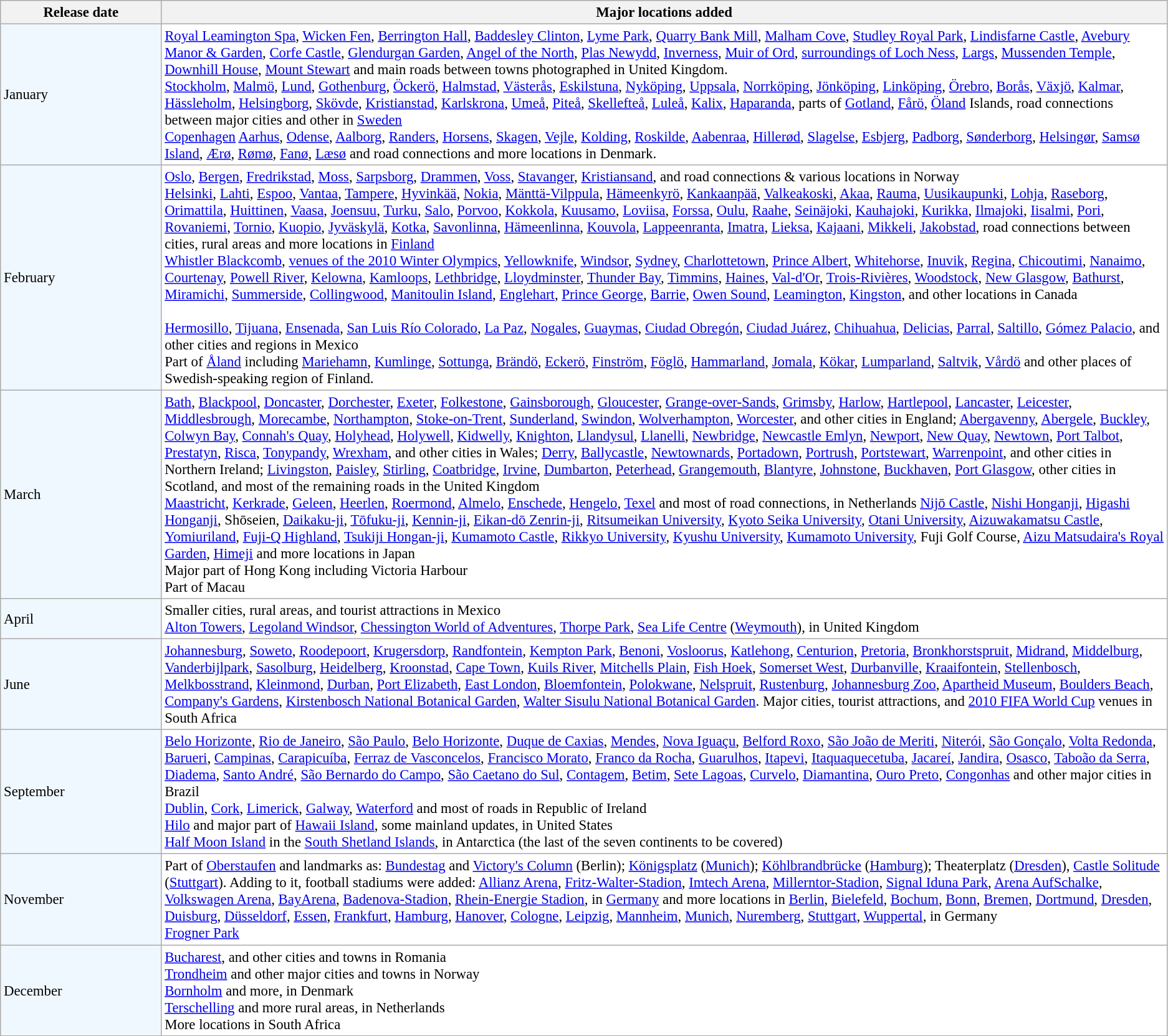<table class="wikitable" style="font-size:95%">
<tr>
<th style="width:165px;">Release date</th>
<th>Major locations added</th>
</tr>
<tr>
<td style="background:#f0f8ff;">January</td>
<td style="background:#fff;"><a href='#'>Royal Leamington Spa</a>, <a href='#'>Wicken Fen</a>, <a href='#'>Berrington Hall</a>, <a href='#'>Baddesley Clinton</a>, <a href='#'>Lyme Park</a>, <a href='#'>Quarry Bank Mill</a>, <a href='#'>Malham Cove</a>, <a href='#'>Studley Royal Park</a>, <a href='#'>Lindisfarne Castle</a>, <a href='#'>Avebury Manor & Garden</a>, <a href='#'>Corfe Castle</a>, <a href='#'>Glendurgan Garden</a>, <a href='#'>Angel of the North</a>, <a href='#'>Plas Newydd</a>, <a href='#'>Inverness</a>, <a href='#'>Muir of Ord</a>, <a href='#'>surroundings of Loch Ness</a>, <a href='#'>Largs</a>, <a href='#'>Mussenden Temple</a>, <a href='#'>Downhill House</a>, <a href='#'>Mount Stewart</a> and main roads between towns photographed in United Kingdom.<br> <a href='#'>Stockholm</a>, <a href='#'>Malmö</a>, <a href='#'>Lund</a>, <a href='#'>Gothenburg</a>, <a href='#'>Öckerö</a>, <a href='#'>Halmstad</a>, <a href='#'>Västerås</a>, <a href='#'>Eskilstuna</a>, <a href='#'>Nyköping</a>, <a href='#'>Uppsala</a>, <a href='#'>Norrköping</a>, <a href='#'>Jönköping</a>, <a href='#'>Linköping</a>, <a href='#'>Örebro</a>, <a href='#'>Borås</a>, <a href='#'>Växjö</a>, <a href='#'>Kalmar</a>, <a href='#'>Hässleholm</a>, <a href='#'>Helsingborg</a>, <a href='#'>Skövde</a>, <a href='#'>Kristianstad</a>, <a href='#'>Karlskrona</a>, <a href='#'>Umeå</a>, <a href='#'>Piteå</a>, <a href='#'>Skellefteå</a>, <a href='#'>Luleå</a>, <a href='#'>Kalix</a>, <a href='#'>Haparanda</a>, parts of <a href='#'>Gotland</a>, <a href='#'>Fårö</a>, <a href='#'>Öland</a> Islands, road connections between major cities and other in <a href='#'>Sweden</a><br> <a href='#'>Copenhagen</a> <a href='#'>Aarhus</a>, <a href='#'>Odense</a>, <a href='#'>Aalborg</a>, <a href='#'>Randers</a>, <a href='#'>Horsens</a>, <a href='#'>Skagen</a>, <a href='#'>Vejle</a>, <a href='#'>Kolding</a>, <a href='#'>Roskilde</a>, <a href='#'>Aabenraa</a>, <a href='#'>Hillerød</a>, <a href='#'>Slagelse</a>, <a href='#'>Esbjerg</a>, <a href='#'>Padborg</a>, <a href='#'>Sønderborg</a>, <a href='#'>Helsingør</a>, <a href='#'>Samsø Island</a>, <a href='#'>Ærø</a>, <a href='#'>Rømø</a>, <a href='#'>Fanø</a>, <a href='#'>Læsø</a> and road connections and more locations in Denmark.</td>
</tr>
<tr>
<td style="background:#f0f8ff;">February</td>
<td style="background:#fff;"><a href='#'>Oslo</a>, <a href='#'>Bergen</a>, <a href='#'>Fredrikstad</a>, <a href='#'>Moss</a>, <a href='#'>Sarpsborg</a>, <a href='#'>Drammen</a>, <a href='#'>Voss</a>, <a href='#'>Stavanger</a>, <a href='#'>Kristiansand</a>, and road connections & various locations in Norway<br> <a href='#'>Helsinki</a>, <a href='#'>Lahti</a>, <a href='#'>Espoo</a>, <a href='#'>Vantaa</a>, <a href='#'>Tampere</a>, <a href='#'>Hyvinkää</a>, <a href='#'>Nokia</a>, <a href='#'>Mänttä-Vilppula</a>, <a href='#'>Hämeenkyrö</a>, <a href='#'>Kankaanpää</a>, <a href='#'>Valkeakoski</a>, <a href='#'>Akaa</a>, <a href='#'>Rauma</a>, <a href='#'>Uusikaupunki</a>, <a href='#'>Lohja</a>, <a href='#'>Raseborg</a>, <a href='#'>Orimattila</a>, <a href='#'>Huittinen</a>, <a href='#'>Vaasa</a>, <a href='#'>Joensuu</a>, <a href='#'>Turku</a>, <a href='#'>Salo</a>, <a href='#'>Porvoo</a>, <a href='#'>Kokkola</a>, <a href='#'>Kuusamo</a>, <a href='#'>Loviisa</a>, <a href='#'>Forssa</a>, <a href='#'>Oulu</a>, <a href='#'>Raahe</a>, <a href='#'>Seinäjoki</a>, <a href='#'>Kauhajoki</a>, <a href='#'>Kurikka</a>, <a href='#'>Ilmajoki</a>, <a href='#'>Iisalmi</a>, <a href='#'>Pori</a>, <a href='#'>Rovaniemi</a>, <a href='#'>Tornio</a>, <a href='#'>Kuopio</a>, <a href='#'>Jyväskylä</a>, <a href='#'>Kotka</a>, <a href='#'>Savonlinna</a>, <a href='#'>Hämeenlinna</a>, <a href='#'>Kouvola</a>, <a href='#'>Lappeenranta</a>, <a href='#'>Imatra</a>, <a href='#'>Lieksa</a>, <a href='#'>Kajaani</a>, <a href='#'>Mikkeli</a>, <a href='#'>Jakobstad</a>, road connections between cities, rural areas and more locations in <a href='#'>Finland</a><br> <a href='#'>Whistler Blackcomb</a>, <a href='#'>venues of the 2010 Winter Olympics</a>, <a href='#'>Yellowknife</a>, <a href='#'>Windsor</a>, <a href='#'>Sydney</a>, <a href='#'>Charlottetown</a>, <a href='#'>Prince Albert</a>, <a href='#'>Whitehorse</a>, <a href='#'>Inuvik</a>, <a href='#'>Regina</a>, <a href='#'>Chicoutimi</a>, <a href='#'>Nanaimo</a>, <a href='#'>Courtenay</a>, <a href='#'>Powell River</a>, <a href='#'>Kelowna</a>, <a href='#'>Kamloops</a>, <a href='#'>Lethbridge</a>, <a href='#'>Lloydminster</a>, <a href='#'>Thunder Bay</a>, <a href='#'>Timmins</a>, <a href='#'>Haines</a>, <a href='#'>Val-d'Or</a>, <a href='#'>Trois-Rivières</a>, <a href='#'>Woodstock</a>, <a href='#'>New Glasgow</a>, <a href='#'>Bathurst</a>, <a href='#'>Miramichi</a>, <a href='#'>Summerside</a>, <a href='#'>Collingwood</a>, <a href='#'>Manitoulin Island</a>, <a href='#'>Englehart</a>, <a href='#'>Prince George</a>, <a href='#'>Barrie</a>, <a href='#'>Owen Sound</a>, <a href='#'>Leamington</a>, <a href='#'>Kingston</a>, and other locations in Canada<br><br><a href='#'>Hermosillo</a>, <a href='#'>Tijuana</a>, <a href='#'>Ensenada</a>, <a href='#'>San Luis Río Colorado</a>, <a href='#'>La Paz</a>, <a href='#'>Nogales</a>, <a href='#'>Guaymas</a>, <a href='#'>Ciudad Obregón</a>, <a href='#'>Ciudad Juárez</a>, <a href='#'>Chihuahua</a>, <a href='#'>Delicias</a>, <a href='#'>Parral</a>, <a href='#'>Saltillo</a>, <a href='#'>Gómez Palacio</a>, and other cities and regions in Mexico<br> Part of <a href='#'>Åland</a> including <a href='#'>Mariehamn</a>, <a href='#'>Kumlinge</a>, <a href='#'>Sottunga</a>, <a href='#'>Brändö</a>, <a href='#'>Eckerö</a>, <a href='#'>Finström</a>, <a href='#'>Föglö</a>, <a href='#'>Hammarland</a>, <a href='#'>Jomala</a>, <a href='#'>Kökar</a>, <a href='#'>Lumparland</a>, <a href='#'>Saltvik</a>, <a href='#'>Vårdö</a> and other places of Swedish-speaking region of Finland.</td>
</tr>
<tr>
<td style="background:#f0f8ff;">March</td>
<td style="background:#fff;"><a href='#'>Bath</a>, <a href='#'>Blackpool</a>, <a href='#'>Doncaster</a>, <a href='#'>Dorchester</a>, <a href='#'>Exeter</a>, <a href='#'>Folkestone</a>, <a href='#'>Gainsborough</a>, <a href='#'>Gloucester</a>, <a href='#'>Grange-over-Sands</a>, <a href='#'>Grimsby</a>, <a href='#'>Harlow</a>, <a href='#'>Hartlepool</a>, <a href='#'>Lancaster</a>, <a href='#'>Leicester</a>, <a href='#'>Middlesbrough</a>, <a href='#'>Morecambe</a>, <a href='#'>Northampton</a>, <a href='#'>Stoke-on-Trent</a>, <a href='#'>Sunderland</a>, <a href='#'>Swindon</a>, <a href='#'>Wolverhampton</a>, <a href='#'>Worcester</a>, and other cities in England; <a href='#'>Abergavenny</a>, <a href='#'>Abergele</a>, <a href='#'>Buckley</a>, <a href='#'>Colwyn Bay</a>, <a href='#'>Connah's Quay</a>, <a href='#'>Holyhead</a>, <a href='#'>Holywell</a>, <a href='#'>Kidwelly</a>, <a href='#'>Knighton</a>, <a href='#'>Llandysul</a>, <a href='#'>Llanelli</a>, <a href='#'>Newbridge</a>, <a href='#'>Newcastle Emlyn</a>, <a href='#'>Newport</a>, <a href='#'>New Quay</a>, <a href='#'>Newtown</a>, <a href='#'>Port Talbot</a>, <a href='#'>Prestatyn</a>,  <a href='#'>Risca</a>, <a href='#'>Tonypandy</a>, <a href='#'>Wrexham</a>, and other cities in Wales; <a href='#'>Derry</a>, <a href='#'>Ballycastle</a>, <a href='#'>Newtownards</a>, <a href='#'>Portadown</a>, <a href='#'>Portrush</a>, <a href='#'>Portstewart</a>, <a href='#'>Warrenpoint</a>, and other cities in Northern Ireland; <a href='#'>Livingston</a>, <a href='#'>Paisley</a>, <a href='#'>Stirling</a>, <a href='#'>Coatbridge</a>, <a href='#'>Irvine</a>, <a href='#'>Dumbarton</a>, <a href='#'>Peterhead</a>, <a href='#'>Grangemouth</a>, <a href='#'>Blantyre</a>, <a href='#'>Johnstone</a>, <a href='#'>Buckhaven</a>, <a href='#'>Port Glasgow</a>, other cities in Scotland, and most of the remaining roads in the United Kingdom<br> <a href='#'>Maastricht</a>, <a href='#'>Kerkrade</a>, <a href='#'>Geleen</a>, <a href='#'>Heerlen</a>, <a href='#'>Roermond</a>, <a href='#'>Almelo</a>, <a href='#'>Enschede</a>, <a href='#'>Hengelo</a>, <a href='#'>Texel</a> and most of road connections, in Netherlands <a href='#'>Nijō Castle</a>, <a href='#'>Nishi Honganji</a>, <a href='#'>Higashi Honganji</a>, Shōseien, <a href='#'>Daikaku-ji</a>, <a href='#'>Tōfuku-ji</a>, <a href='#'>Kennin-ji</a>, <a href='#'>Eikan-dō Zenrin-ji</a>, <a href='#'>Ritsumeikan University</a>, <a href='#'>Kyoto Seika University</a>, <a href='#'>Otani University</a>, <a href='#'>Aizuwakamatsu Castle</a>, <a href='#'>Yomiuriland</a>, <a href='#'>Fuji-Q Highland</a>, <a href='#'>Tsukiji Hongan-ji</a>, <a href='#'>Kumamoto Castle</a>, <a href='#'>Rikkyo University</a>, <a href='#'>Kyushu University</a>, <a href='#'>Kumamoto University</a>, Fuji Golf Course, <a href='#'>Aizu Matsudaira's Royal Garden</a>, <a href='#'>Himeji</a> and more locations in Japan<br> Major part of Hong Kong including Victoria Harbour<br> Part of Macau</td>
</tr>
<tr>
<td style="background:#f0f8ff;">April</td>
<td style="background:#fff;">Smaller cities, rural areas, and tourist attractions in Mexico<br> <a href='#'>Alton Towers</a>, <a href='#'>Legoland Windsor</a>, <a href='#'>Chessington World of Adventures</a>, <a href='#'>Thorpe Park</a>, <a href='#'>Sea Life Centre</a> (<a href='#'>Weymouth</a>), in United Kingdom</td>
</tr>
<tr>
<td style="background:#f0f8ff;">June</td>
<td style="background:#fff;"><a href='#'>Johannesburg</a>, <a href='#'>Soweto</a>, <a href='#'>Roodepoort</a>, <a href='#'>Krugersdorp</a>, <a href='#'>Randfontein</a>, <a href='#'>Kempton Park</a>, <a href='#'>Benoni</a>, <a href='#'>Vosloorus</a>, <a href='#'>Katlehong</a>, <a href='#'>Centurion</a>, <a href='#'>Pretoria</a>, <a href='#'>Bronkhorstspruit</a>, <a href='#'>Midrand</a>, <a href='#'>Middelburg</a>, <a href='#'>Vanderbijlpark</a>, <a href='#'>Sasolburg</a>, <a href='#'>Heidelberg</a>, <a href='#'>Kroonstad</a>, <a href='#'>Cape Town</a>, <a href='#'>Kuils River</a>, <a href='#'>Mitchells Plain</a>, <a href='#'>Fish Hoek</a>, <a href='#'>Somerset West</a>, <a href='#'>Durbanville</a>, <a href='#'>Kraaifontein</a>, <a href='#'>Stellenbosch</a>, <a href='#'>Melkbosstrand</a>, <a href='#'>Kleinmond</a>, <a href='#'>Durban</a>, <a href='#'>Port Elizabeth</a>, <a href='#'>East London</a>, <a href='#'>Bloemfontein</a>, <a href='#'>Polokwane</a>, <a href='#'>Nelspruit</a>, <a href='#'>Rustenburg</a>, <a href='#'>Johannesburg Zoo</a>, <a href='#'>Apartheid Museum</a>, <a href='#'>Boulders Beach</a>, <a href='#'>Company's Gardens</a>, <a href='#'>Kirstenbosch National Botanical Garden</a>, <a href='#'>Walter Sisulu National Botanical Garden</a>. Major cities, tourist attractions, and <a href='#'>2010 FIFA World Cup</a> venues in South Africa</td>
</tr>
<tr>
<td style="background:#f0f8ff;">September</td>
<td style="background:#fff;"><a href='#'>Belo Horizonte</a>, <a href='#'>Rio de Janeiro</a>, <a href='#'>São Paulo</a>, <a href='#'>Belo Horizonte</a>, <a href='#'>Duque de Caxias</a>, <a href='#'>Mendes</a>, <a href='#'>Nova Iguaçu</a>, <a href='#'>Belford Roxo</a>, <a href='#'>São João de Meriti</a>, <a href='#'>Niterói</a>, <a href='#'>São Gonçalo</a>, <a href='#'>Volta Redonda</a>, <a href='#'>Barueri</a>, <a href='#'>Campinas</a>, <a href='#'>Carapicuíba</a>, <a href='#'>Ferraz de Vasconcelos</a>, <a href='#'>Francisco Morato</a>, <a href='#'>Franco da Rocha</a>, <a href='#'>Guarulhos</a>, <a href='#'>Itapevi</a>, <a href='#'>Itaquaquecetuba</a>, <a href='#'>Jacareí</a>, <a href='#'>Jandira</a>, <a href='#'>Osasco</a>, <a href='#'>Taboão da Serra</a>, <a href='#'>Diadema</a>, <a href='#'>Santo André</a>, <a href='#'>São Bernardo do Campo</a>, <a href='#'>São Caetano do Sul</a>, <a href='#'>Contagem</a>, <a href='#'>Betim</a>, <a href='#'>Sete Lagoas</a>, <a href='#'>Curvelo</a>, <a href='#'>Diamantina</a>, <a href='#'>Ouro Preto</a>, <a href='#'>Congonhas</a> and other major cities in Brazil<br> <a href='#'>Dublin</a>, <a href='#'>Cork</a>, <a href='#'>Limerick</a>, <a href='#'>Galway</a>, <a href='#'>Waterford</a> and most of roads in Republic of Ireland<br> <a href='#'>Hilo</a> and major part of <a href='#'>Hawaii Island</a>, some mainland updates, in United States<br> <a href='#'>Half Moon Island</a> in the <a href='#'>South Shetland Islands</a>, in Antarctica (the last of the seven continents to be covered)</td>
</tr>
<tr>
<td style="background:#f0f8ff;">November</td>
<td style="background:#fff;">Part of <a href='#'>Oberstaufen</a> and landmarks as: <a href='#'>Bundestag</a> and <a href='#'>Victory's Column</a> (Berlin); <a href='#'>Königsplatz</a> (<a href='#'>Munich</a>); <a href='#'>Köhlbrandbrücke</a> (<a href='#'>Hamburg</a>); Theaterplatz (<a href='#'>Dresden</a>), <a href='#'>Castle Solitude</a> (<a href='#'>Stuttgart</a>). Adding to it, football stadiums were added: <a href='#'>Allianz Arena</a>, <a href='#'>Fritz-Walter-Stadion</a>, <a href='#'>Imtech Arena</a>, <a href='#'>Millerntor-Stadion</a>, <a href='#'>Signal Iduna Park</a>, <a href='#'>Arena AufSchalke</a>, <a href='#'>Volkswagen Arena</a>, <a href='#'>BayArena</a>, <a href='#'>Badenova-Stadion</a>, <a href='#'>Rhein-Energie Stadion</a>, in <a href='#'>Germany</a> and more locations in <a href='#'>Berlin</a>, <a href='#'>Bielefeld</a>, <a href='#'>Bochum</a>, <a href='#'>Bonn</a>, <a href='#'>Bremen</a>, <a href='#'>Dortmund</a>, <a href='#'>Dresden</a>, <a href='#'>Duisburg</a>, <a href='#'>Düsseldorf</a>, <a href='#'>Essen</a>, <a href='#'>Frankfurt</a>, <a href='#'>Hamburg</a>, <a href='#'>Hanover</a>, <a href='#'>Cologne</a>, <a href='#'>Leipzig</a>, <a href='#'>Mannheim</a>, <a href='#'>Munich</a>, <a href='#'>Nuremberg</a>, <a href='#'>Stuttgart</a>, <a href='#'>Wuppertal</a>, in Germany<br> <a href='#'>Frogner Park</a></td>
</tr>
<tr>
<td style="background:#f0f8ff;">December</td>
<td style="background:#fff;"><a href='#'>Bucharest</a>, and other cities and towns in Romania<br> <a href='#'>Trondheim</a> and other major cities and towns in Norway<br> <a href='#'>Bornholm</a> and more, in Denmark<br> <a href='#'>Terschelling</a> and more rural areas, in Netherlands<br> More locations in South Africa</td>
</tr>
</table>
